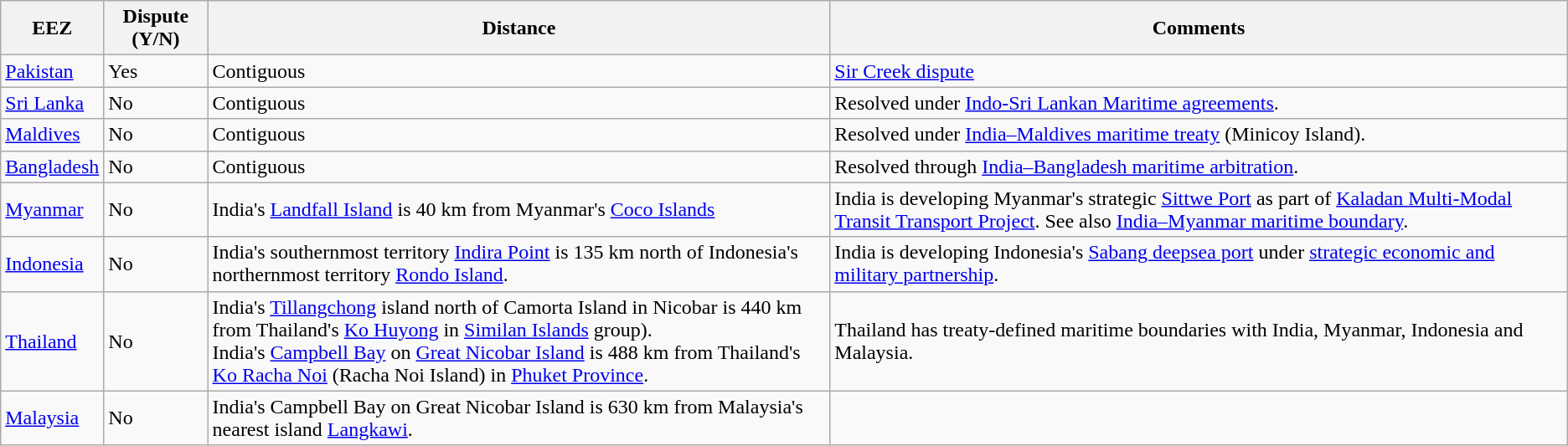<table class="wikitable">
<tr>
<th>EEZ</th>
<th>Dispute (Y/N)</th>
<th>Distance</th>
<th>Comments</th>
</tr>
<tr>
<td><a href='#'>Pakistan</a> </td>
<td>Yes</td>
<td>Contiguous</td>
<td><a href='#'>Sir Creek dispute</a></td>
</tr>
<tr>
<td><a href='#'>Sri Lanka</a></td>
<td>No </td>
<td>Contiguous</td>
<td>Resolved under <a href='#'>Indo-Sri Lankan Maritime agreements</a>.</td>
</tr>
<tr>
<td><a href='#'>Maldives</a></td>
<td>No </td>
<td>Contiguous</td>
<td>Resolved under <a href='#'>India–Maldives maritime treaty</a> (Minicoy Island).</td>
</tr>
<tr>
<td><a href='#'>Bangladesh</a></td>
<td>No </td>
<td>Contiguous</td>
<td>Resolved through <a href='#'>India–Bangladesh maritime arbitration</a>.</td>
</tr>
<tr>
<td><a href='#'>Myanmar</a></td>
<td>No </td>
<td>India's <a href='#'>Landfall Island</a> is 40 km from Myanmar's <a href='#'>Coco Islands</a></td>
<td>India is developing Myanmar's strategic <a href='#'>Sittwe Port</a> as part of <a href='#'>Kaladan Multi-Modal Transit Transport Project</a>. See also <a href='#'>India–Myanmar maritime boundary</a>.</td>
</tr>
<tr>
<td><a href='#'>Indonesia</a></td>
<td>No </td>
<td>India's southernmost territory <a href='#'>Indira Point</a> is 135 km north of Indonesia's northernmost territory <a href='#'>Rondo Island</a>.</td>
<td>India is developing Indonesia's <a href='#'>Sabang deepsea port</a> under <a href='#'>strategic economic and military partnership</a>.</td>
</tr>
<tr>
<td><a href='#'>Thailand</a></td>
<td>No </td>
<td>India's <a href='#'>Tillangchong</a> island north of Camorta Island in Nicobar is 440 km from Thailand's <a href='#'>Ko Huyong</a> in <a href='#'>Similan Islands</a> group). <br>India's <a href='#'>Campbell Bay</a> on <a href='#'>Great Nicobar Island</a> is 488 km from Thailand's <a href='#'>Ko Racha Noi</a> (Racha Noi Island) in <a href='#'>Phuket Province</a>.</td>
<td>Thailand has treaty-defined maritime boundaries with India, Myanmar, Indonesia and Malaysia.</td>
</tr>
<tr>
<td><a href='#'>Malaysia</a></td>
<td>No </td>
<td>India's Campbell Bay on Great Nicobar Island is 630 km from Malaysia's nearest island <a href='#'>Langkawi</a>.</td>
<td></td>
</tr>
</table>
